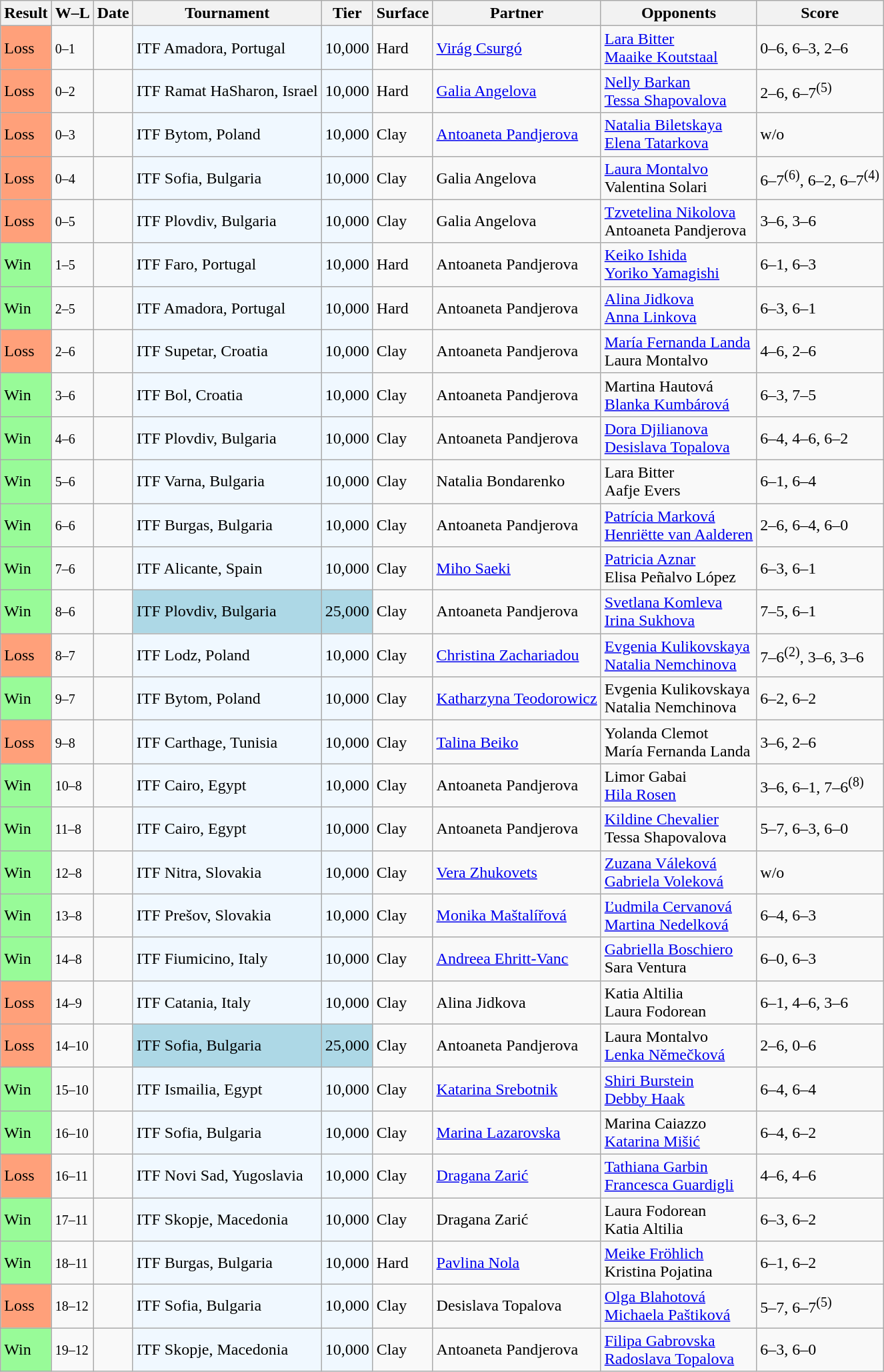<table class="sortable wikitable">
<tr>
<th>Result</th>
<th class="unsortable">W–L</th>
<th>Date</th>
<th>Tournament</th>
<th>Tier</th>
<th>Surface</th>
<th>Partner</th>
<th>Opponents</th>
<th class="unsortable">Score</th>
</tr>
<tr>
<td style="background:#ffa07a;">Loss</td>
<td><small>0–1</small></td>
<td></td>
<td style="background:#f0f8ff;">ITF Amadora, Portugal</td>
<td style="background:#f0f8ff;">10,000</td>
<td>Hard</td>
<td> <a href='#'>Virág Csurgó</a></td>
<td> <a href='#'>Lara Bitter</a> <br>  <a href='#'>Maaike Koutstaal</a></td>
<td>0–6, 6–3, 2–6</td>
</tr>
<tr>
<td style="background:#ffa07a;">Loss</td>
<td><small>0–2</small></td>
<td></td>
<td style="background:#f0f8ff;">ITF Ramat HaSharon, Israel</td>
<td style="background:#f0f8ff;">10,000</td>
<td>Hard</td>
<td> <a href='#'>Galia Angelova</a></td>
<td> <a href='#'>Nelly Barkan</a> <br>  <a href='#'>Tessa Shapovalova</a></td>
<td>2–6, 6–7<sup>(5)</sup></td>
</tr>
<tr>
<td style="background:#ffa07a;">Loss</td>
<td><small>0–3</small></td>
<td></td>
<td style="background:#f0f8ff;">ITF Bytom, Poland</td>
<td style="background:#f0f8ff;">10,000</td>
<td>Clay</td>
<td> <a href='#'>Antoaneta Pandjerova</a></td>
<td> <a href='#'>Natalia Biletskaya</a> <br>  <a href='#'>Elena Tatarkova</a></td>
<td>w/o</td>
</tr>
<tr>
<td style="background:#ffa07a;">Loss</td>
<td><small>0–4</small></td>
<td></td>
<td style="background:#f0f8ff;">ITF Sofia, Bulgaria</td>
<td style="background:#f0f8ff;">10,000</td>
<td>Clay</td>
<td> Galia Angelova</td>
<td> <a href='#'>Laura Montalvo</a> <br>  Valentina Solari</td>
<td>6–7<sup>(6)</sup>, 6–2, 6–7<sup>(4)</sup></td>
</tr>
<tr>
<td style="background:#ffa07a;">Loss</td>
<td><small>0–5</small></td>
<td></td>
<td style="background:#f0f8ff;">ITF Plovdiv, Bulgaria</td>
<td style="background:#f0f8ff;">10,000</td>
<td>Clay</td>
<td> Galia Angelova</td>
<td> <a href='#'>Tzvetelina Nikolova</a> <br>  Antoaneta Pandjerova</td>
<td>3–6, 3–6</td>
</tr>
<tr>
<td style="background:#98fb98;">Win</td>
<td><small>1–5</small></td>
<td></td>
<td style="background:#f0f8ff;">ITF Faro, Portugal</td>
<td style="background:#f0f8ff;">10,000</td>
<td>Hard</td>
<td> Antoaneta Pandjerova</td>
<td> <a href='#'>Keiko Ishida</a> <br>  <a href='#'>Yoriko Yamagishi</a></td>
<td>6–1, 6–3</td>
</tr>
<tr>
<td style="background:#98fb98;">Win</td>
<td><small>2–5</small></td>
<td></td>
<td style="background:#f0f8ff;">ITF Amadora, Portugal</td>
<td style="background:#f0f8ff;">10,000</td>
<td>Hard</td>
<td> Antoaneta Pandjerova</td>
<td> <a href='#'>Alina Jidkova</a> <br>  <a href='#'>Anna Linkova</a></td>
<td>6–3, 6–1</td>
</tr>
<tr>
<td style="background:#ffa07a;">Loss</td>
<td><small>2–6</small></td>
<td></td>
<td style="background:#f0f8ff;">ITF Supetar, Croatia</td>
<td style="background:#f0f8ff;">10,000</td>
<td>Clay</td>
<td> Antoaneta Pandjerova</td>
<td> <a href='#'>María Fernanda Landa</a> <br>  Laura Montalvo</td>
<td>4–6, 2–6</td>
</tr>
<tr>
<td style="background:#98fb98;">Win</td>
<td><small>3–6</small></td>
<td></td>
<td style="background:#f0f8ff;">ITF Bol, Croatia</td>
<td style="background:#f0f8ff;">10,000</td>
<td>Clay</td>
<td> Antoaneta Pandjerova</td>
<td> Martina Hautová <br>  <a href='#'>Blanka Kumbárová</a></td>
<td>6–3, 7–5</td>
</tr>
<tr>
<td style="background:#98fb98;">Win</td>
<td><small>4–6</small></td>
<td></td>
<td style="background:#f0f8ff;">ITF Plovdiv, Bulgaria</td>
<td style="background:#f0f8ff;">10,000</td>
<td>Clay</td>
<td> Antoaneta Pandjerova</td>
<td> <a href='#'>Dora Djilianova</a> <br>  <a href='#'>Desislava Topalova</a></td>
<td>6–4, 4–6, 6–2</td>
</tr>
<tr>
<td style="background:#98fb98;">Win</td>
<td><small>5–6</small></td>
<td></td>
<td style="background:#f0f8ff;">ITF Varna, Bulgaria</td>
<td style="background:#f0f8ff;">10,000</td>
<td>Clay</td>
<td> Natalia Bondarenko</td>
<td> Lara Bitter <br>  Aafje Evers</td>
<td>6–1, 6–4</td>
</tr>
<tr>
<td style="background:#98fb98;">Win</td>
<td><small>6–6</small></td>
<td></td>
<td style="background:#f0f8ff;">ITF Burgas, Bulgaria</td>
<td style="background:#f0f8ff;">10,000</td>
<td>Clay</td>
<td> Antoaneta Pandjerova</td>
<td> <a href='#'>Patrícia Marková</a> <br>  <a href='#'>Henriëtte van Aalderen</a></td>
<td>2–6, 6–4, 6–0</td>
</tr>
<tr>
<td style="background:#98fb98;">Win</td>
<td><small>7–6</small></td>
<td></td>
<td style="background:#f0f8ff;">ITF Alicante, Spain</td>
<td style="background:#f0f8ff;">10,000</td>
<td>Clay</td>
<td> <a href='#'>Miho Saeki</a></td>
<td> <a href='#'>Patricia Aznar</a> <br>  Elisa Peñalvo López</td>
<td>6–3, 6–1</td>
</tr>
<tr>
<td style="background:#98fb98;">Win</td>
<td><small>8–6</small></td>
<td></td>
<td style="background:lightblue;">ITF Plovdiv, Bulgaria</td>
<td style="background:lightblue;">25,000</td>
<td>Clay</td>
<td> Antoaneta Pandjerova</td>
<td> <a href='#'>Svetlana Komleva</a> <br>  <a href='#'>Irina Sukhova</a></td>
<td>7–5, 6–1</td>
</tr>
<tr>
<td style="background:#ffa07a;">Loss</td>
<td><small>8–7</small></td>
<td></td>
<td style="background:#f0f8ff;">ITF Lodz, Poland</td>
<td style="background:#f0f8ff;">10,000</td>
<td>Clay</td>
<td> <a href='#'>Christina Zachariadou</a></td>
<td> <a href='#'>Evgenia Kulikovskaya</a> <br>  <a href='#'>Natalia Nemchinova</a></td>
<td>7–6<sup>(2)</sup>, 3–6, 3–6</td>
</tr>
<tr>
<td style="background:#98fb98;">Win</td>
<td><small>9–7</small></td>
<td></td>
<td style="background:#f0f8ff;">ITF Bytom, Poland</td>
<td style="background:#f0f8ff;">10,000</td>
<td>Clay</td>
<td> <a href='#'>Katharzyna Teodorowicz</a></td>
<td> Evgenia Kulikovskaya <br>  Natalia Nemchinova</td>
<td>6–2, 6–2</td>
</tr>
<tr>
<td style="background:#ffa07a;">Loss</td>
<td><small>9–8</small></td>
<td></td>
<td style="background:#f0f8ff;">ITF Carthage, Tunisia</td>
<td style="background:#f0f8ff;">10,000</td>
<td>Clay</td>
<td> <a href='#'>Talina Beiko</a></td>
<td> Yolanda Clemot <br>  María Fernanda Landa</td>
<td>3–6, 2–6</td>
</tr>
<tr>
<td style="background:#98fb98;">Win</td>
<td><small>10–8</small></td>
<td></td>
<td style="background:#f0f8ff;">ITF Cairo, Egypt</td>
<td style="background:#f0f8ff;">10,000</td>
<td>Clay</td>
<td> Antoaneta Pandjerova</td>
<td> Limor Gabai <br>  <a href='#'>Hila Rosen</a></td>
<td>3–6, 6–1, 7–6<sup>(8)</sup></td>
</tr>
<tr>
<td style="background:#98fb98;">Win</td>
<td><small>11–8</small></td>
<td></td>
<td style="background:#f0f8ff;">ITF Cairo, Egypt</td>
<td style="background:#f0f8ff;">10,000</td>
<td>Clay</td>
<td> Antoaneta Pandjerova</td>
<td> <a href='#'>Kildine Chevalier</a> <br>  Tessa Shapovalova</td>
<td>5–7, 6–3, 6–0</td>
</tr>
<tr>
<td style="background:#98fb98;">Win</td>
<td><small>12–8</small></td>
<td></td>
<td style="background:#f0f8ff;">ITF Nitra, Slovakia</td>
<td style="background:#f0f8ff;">10,000</td>
<td>Clay</td>
<td> <a href='#'>Vera Zhukovets</a></td>
<td> <a href='#'>Zuzana Váleková</a> <br>  <a href='#'>Gabriela Voleková</a></td>
<td>w/o</td>
</tr>
<tr>
<td style="background:#98fb98;">Win</td>
<td><small>13–8</small></td>
<td></td>
<td style="background:#f0f8ff;">ITF Prešov, Slovakia</td>
<td style="background:#f0f8ff;">10,000</td>
<td>Clay</td>
<td> <a href='#'>Monika Maštalířová</a></td>
<td> <a href='#'>Ľudmila Cervanová</a> <br>  <a href='#'>Martina Nedelková</a></td>
<td>6–4, 6–3</td>
</tr>
<tr>
<td style="background:#98fb98;">Win</td>
<td><small>14–8</small></td>
<td></td>
<td style="background:#f0f8ff;">ITF Fiumicino, Italy</td>
<td style="background:#f0f8ff;">10,000</td>
<td>Clay</td>
<td> <a href='#'>Andreea Ehritt-Vanc</a></td>
<td> <a href='#'>Gabriella Boschiero</a> <br>  Sara Ventura</td>
<td>6–0, 6–3</td>
</tr>
<tr>
<td style="background:#ffa07a;">Loss</td>
<td><small>14–9</small></td>
<td></td>
<td style="background:#f0f8ff;">ITF Catania, Italy</td>
<td style="background:#f0f8ff;">10,000</td>
<td>Clay</td>
<td> Alina Jidkova</td>
<td> Katia Altilia <br>  Laura Fodorean</td>
<td>6–1, 4–6, 3–6</td>
</tr>
<tr>
<td style="background:#ffa07a;">Loss</td>
<td><small>14–10</small></td>
<td></td>
<td style="background:lightblue;">ITF Sofia, Bulgaria</td>
<td style="background:lightblue;">25,000</td>
<td>Clay</td>
<td> Antoaneta Pandjerova</td>
<td> Laura Montalvo<br> <a href='#'>Lenka Němečková</a></td>
<td>2–6, 0–6</td>
</tr>
<tr>
<td style="background:#98fb98;">Win</td>
<td><small>15–10</small></td>
<td></td>
<td style="background:#f0f8ff;">ITF Ismailia, Egypt</td>
<td style="background:#f0f8ff;">10,000</td>
<td>Clay</td>
<td> <a href='#'>Katarina Srebotnik</a></td>
<td> <a href='#'>Shiri Burstein</a> <br>  <a href='#'>Debby Haak</a></td>
<td>6–4, 6–4</td>
</tr>
<tr>
<td style="background:#98fb98;">Win</td>
<td><small>16–10</small></td>
<td></td>
<td style="background:#f0f8ff;">ITF Sofia, Bulgaria</td>
<td style="background:#f0f8ff;">10,000</td>
<td>Clay</td>
<td> <a href='#'>Marina Lazarovska</a></td>
<td> Marina Caiazzo <br>  <a href='#'>Katarina Mišić</a></td>
<td>6–4, 6–2</td>
</tr>
<tr>
<td style="background:#ffa07a;">Loss</td>
<td><small>16–11</small></td>
<td></td>
<td style="background:#f0f8ff;">ITF Novi Sad, Yugoslavia</td>
<td style="background:#f0f8ff;">10,000</td>
<td>Clay</td>
<td> <a href='#'>Dragana Zarić</a></td>
<td> <a href='#'>Tathiana Garbin</a> <br>  <a href='#'>Francesca Guardigli</a></td>
<td>4–6, 4–6</td>
</tr>
<tr>
<td style="background:#98fb98;">Win</td>
<td><small>17–11</small></td>
<td></td>
<td style="background:#f0f8ff;">ITF Skopje, Macedonia</td>
<td style="background:#f0f8ff;">10,000</td>
<td>Clay</td>
<td> Dragana Zarić</td>
<td> Laura Fodorean <br>  Katia Altilia</td>
<td>6–3, 6–2</td>
</tr>
<tr>
<td style="background:#98fb98;">Win</td>
<td><small>18–11</small></td>
<td></td>
<td style="background:#f0f8ff;">ITF Burgas, Bulgaria</td>
<td style="background:#f0f8ff;">10,000</td>
<td>Hard</td>
<td> <a href='#'>Pavlina Nola</a></td>
<td> <a href='#'>Meike Fröhlich</a> <br>  Kristina Pojatina</td>
<td>6–1, 6–2</td>
</tr>
<tr>
<td style="background:#ffa07a;">Loss</td>
<td><small>18–12</small></td>
<td></td>
<td style="background:#f0f8ff;">ITF Sofia, Bulgaria</td>
<td style="background:#f0f8ff;">10,000</td>
<td>Clay</td>
<td> Desislava Topalova</td>
<td> <a href='#'>Olga Blahotová</a> <br>  <a href='#'>Michaela Paštiková</a></td>
<td>5–7, 6–7<sup>(5)</sup></td>
</tr>
<tr>
<td style="background:#98fb98;">Win</td>
<td><small>19–12</small></td>
<td></td>
<td style="background:#f0f8ff;">ITF Skopje, Macedonia</td>
<td style="background:#f0f8ff;">10,000</td>
<td>Clay</td>
<td> Antoaneta Pandjerova</td>
<td> <a href='#'>Filipa Gabrovska</a> <br>  <a href='#'>Radoslava Topalova</a></td>
<td>6–3, 6–0</td>
</tr>
</table>
